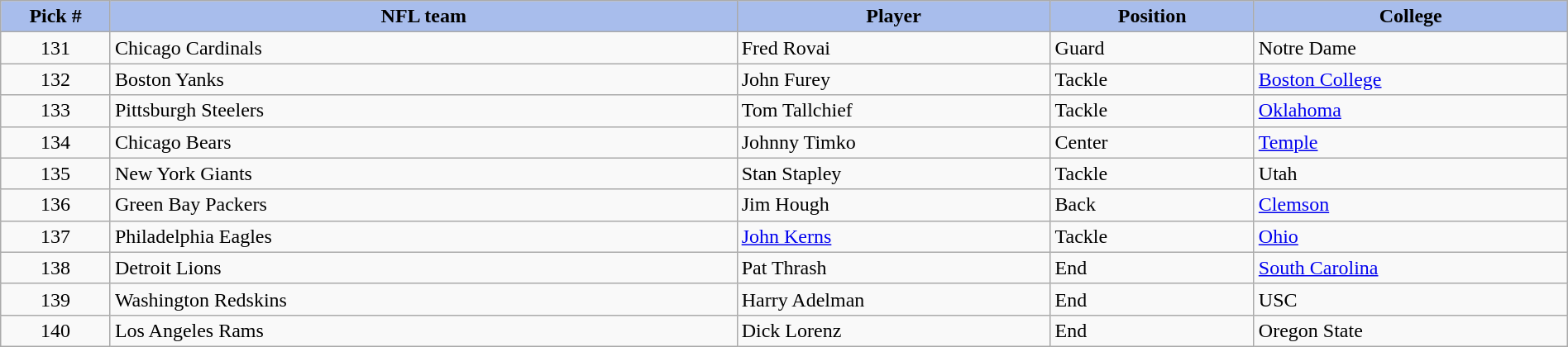<table class="wikitable sortable sortable" style="width: 100%">
<tr>
<th style="background:#A8BDEC;" width=7%>Pick #</th>
<th width=40% style="background:#A8BDEC;">NFL team</th>
<th width=20% style="background:#A8BDEC;">Player</th>
<th width=13% style="background:#A8BDEC;">Position</th>
<th style="background:#A8BDEC;">College</th>
</tr>
<tr>
<td align=center>131</td>
<td>Chicago Cardinals</td>
<td>Fred Rovai</td>
<td>Guard</td>
<td>Notre Dame</td>
</tr>
<tr>
<td align=center>132</td>
<td>Boston Yanks</td>
<td>John Furey</td>
<td>Tackle</td>
<td><a href='#'>Boston College</a></td>
</tr>
<tr>
<td align=center>133</td>
<td>Pittsburgh Steelers</td>
<td>Tom Tallchief</td>
<td>Tackle</td>
<td><a href='#'>Oklahoma</a></td>
</tr>
<tr>
<td align=center>134</td>
<td>Chicago Bears</td>
<td>Johnny Timko</td>
<td>Center</td>
<td><a href='#'>Temple</a></td>
</tr>
<tr>
<td align=center>135</td>
<td>New York Giants</td>
<td>Stan Stapley</td>
<td>Tackle</td>
<td>Utah</td>
</tr>
<tr>
<td align=center>136</td>
<td>Green Bay Packers</td>
<td>Jim Hough</td>
<td>Back</td>
<td><a href='#'>Clemson</a></td>
</tr>
<tr>
<td align=center>137</td>
<td>Philadelphia Eagles</td>
<td><a href='#'>John Kerns</a></td>
<td>Tackle</td>
<td><a href='#'>Ohio</a></td>
</tr>
<tr>
<td align=center>138</td>
<td>Detroit Lions</td>
<td>Pat Thrash</td>
<td>End</td>
<td><a href='#'>South Carolina</a></td>
</tr>
<tr>
<td align=center>139</td>
<td>Washington Redskins</td>
<td>Harry Adelman</td>
<td>End</td>
<td>USC</td>
</tr>
<tr>
<td align=center>140</td>
<td>Los Angeles Rams</td>
<td>Dick Lorenz</td>
<td>End</td>
<td>Oregon State</td>
</tr>
</table>
